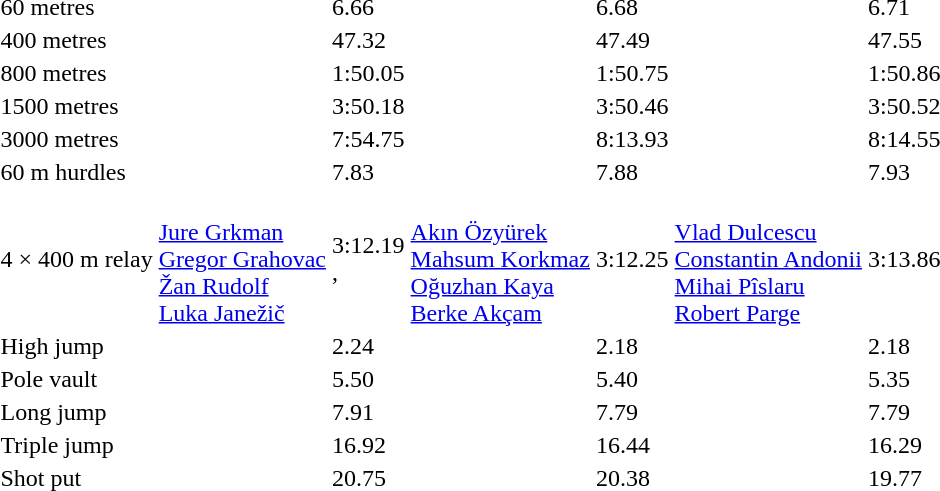<table>
<tr>
<td>60 metres</td>
<td></td>
<td>6.66</td>
<td></td>
<td>6.68</td>
<td></td>
<td>6.71</td>
</tr>
<tr>
<td>400 metres</td>
<td></td>
<td>47.32</td>
<td></td>
<td>47.49</td>
<td></td>
<td>47.55</td>
</tr>
<tr>
<td>800 metres</td>
<td></td>
<td>1:50.05</td>
<td></td>
<td>1:50.75</td>
<td></td>
<td>1:50.86</td>
</tr>
<tr>
<td>1500 metres</td>
<td></td>
<td>3:50.18</td>
<td></td>
<td>3:50.46</td>
<td></td>
<td>3:50.52</td>
</tr>
<tr>
<td>3000 metres</td>
<td></td>
<td>7:54.75</td>
<td></td>
<td>8:13.93</td>
<td></td>
<td>8:14.55</td>
</tr>
<tr>
<td>60 m hurdles</td>
<td></td>
<td>7.83</td>
<td></td>
<td>7.88</td>
<td></td>
<td>7.93</td>
</tr>
<tr>
<td>4 × 400 m relay</td>
<td><br><a href='#'>Jure Grkman</a><br><a href='#'>Gregor Grahovac</a><br><a href='#'>Žan Rudolf</a><br><a href='#'>Luka Janežič</a></td>
<td>3:12.19<br>, </td>
<td><br><a href='#'>Akın Özyürek</a><br><a href='#'>Mahsum Korkmaz</a><br><a href='#'>Oğuzhan Kaya</a><br><a href='#'>Berke Akçam</a></td>
<td>3:12.25</td>
<td><br><a href='#'>Vlad Dulcescu</a><br><a href='#'>Constantin Andonii</a><br><a href='#'>Mihai Pîslaru</a><br><a href='#'>Robert Parge</a></td>
<td>3:13.86</td>
</tr>
<tr>
<td>High jump</td>
<td></td>
<td>2.24</td>
<td></td>
<td>2.18</td>
<td></td>
<td>2.18</td>
</tr>
<tr>
<td>Pole vault</td>
<td></td>
<td>5.50</td>
<td></td>
<td>5.40</td>
<td></td>
<td>5.35</td>
</tr>
<tr>
<td>Long jump</td>
<td></td>
<td>7.91</td>
<td></td>
<td>7.79</td>
<td></td>
<td>7.79</td>
</tr>
<tr>
<td>Triple jump</td>
<td></td>
<td>16.92</td>
<td></td>
<td>16.44</td>
<td></td>
<td>16.29</td>
</tr>
<tr>
<td>Shot put</td>
<td></td>
<td>20.75</td>
<td></td>
<td>20.38</td>
<td></td>
<td>19.77</td>
</tr>
</table>
